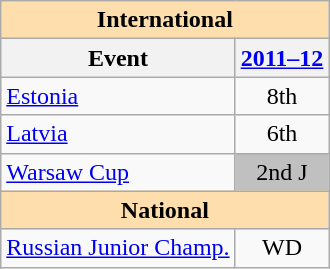<table class="wikitable" style="text-align:center">
<tr>
<th style="background-color: #ffdead; " colspan=2 align=center>International</th>
</tr>
<tr>
<th>Event</th>
<th><a href='#'>2011–12</a></th>
</tr>
<tr>
<td align=left> <a href='#'>Estonia</a></td>
<td>8th</td>
</tr>
<tr>
<td align=left> <a href='#'>Latvia</a></td>
<td>6th</td>
</tr>
<tr>
<td align=left><a href='#'>Warsaw Cup</a></td>
<td bgcolor=silver>2nd J</td>
</tr>
<tr>
<th style="background-color: #ffdead; " colspan=2 align=center>National</th>
</tr>
<tr>
<td align=left><a href='#'>Russian Junior Champ.</a></td>
<td>WD</td>
</tr>
</table>
